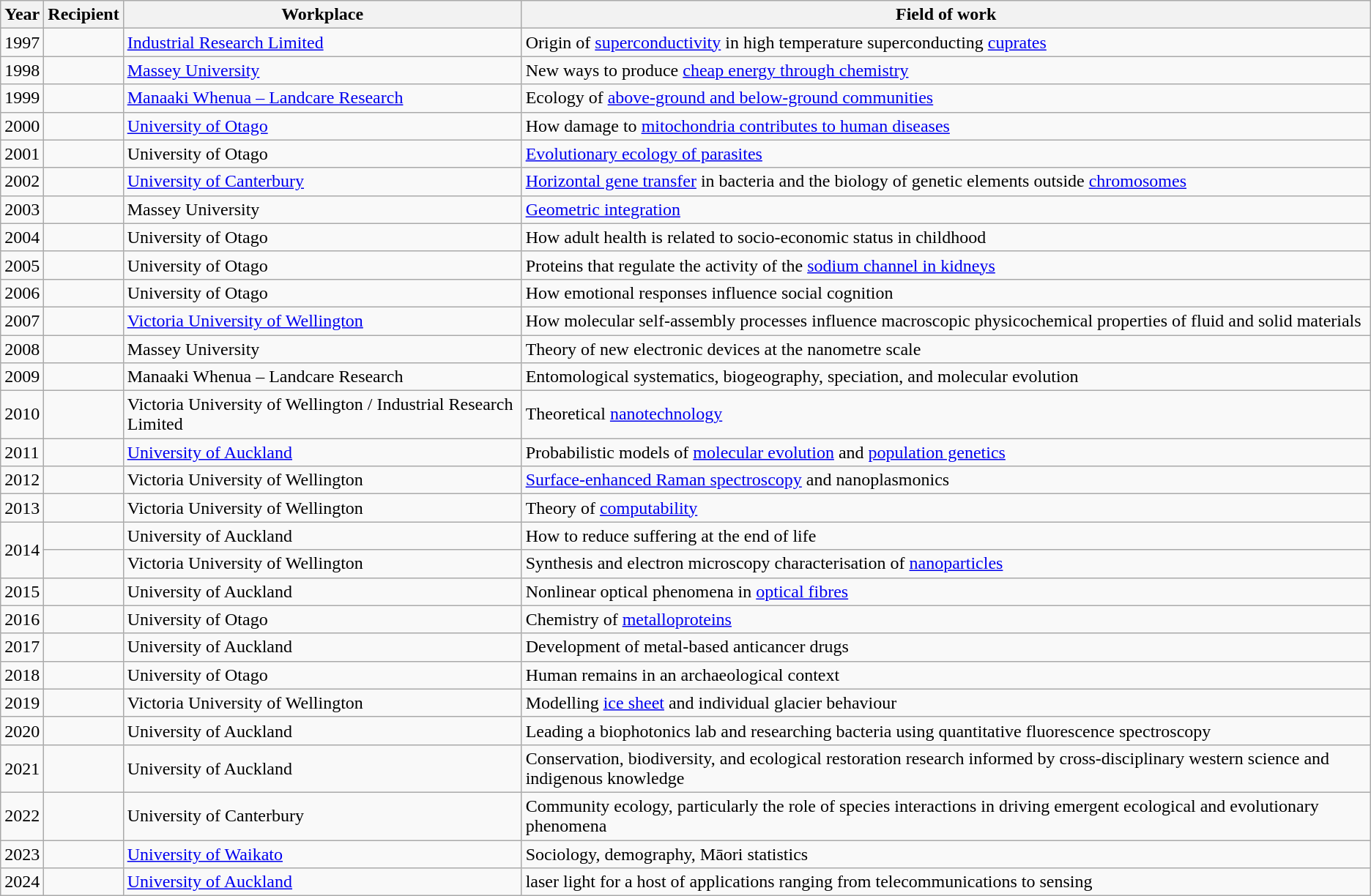<table class="wikitable sortable">
<tr>
<th>Year</th>
<th>Recipient</th>
<th>Workplace</th>
<th>Field of work</th>
</tr>
<tr>
<td>1997</td>
<td></td>
<td><a href='#'>Industrial Research Limited</a></td>
<td>Origin of <a href='#'>superconductivity</a> in high temperature superconducting <a href='#'>cuprates</a></td>
</tr>
<tr>
<td>1998</td>
<td></td>
<td><a href='#'>Massey University</a></td>
<td>New ways to produce <a href='#'>cheap energy through chemistry</a></td>
</tr>
<tr>
<td>1999</td>
<td></td>
<td><a href='#'>Manaaki Whenua – Landcare Research</a></td>
<td>Ecology of <a href='#'>above-ground and below-ground communities</a></td>
</tr>
<tr>
<td>2000</td>
<td></td>
<td><a href='#'>University of Otago</a></td>
<td>How damage to <a href='#'>mitochondria contributes to human diseases</a></td>
</tr>
<tr>
<td>2001</td>
<td></td>
<td>University of Otago</td>
<td><a href='#'>Evolutionary ecology of parasites</a></td>
</tr>
<tr>
<td>2002</td>
<td></td>
<td><a href='#'>University of Canterbury</a></td>
<td><a href='#'>Horizontal gene transfer</a> in bacteria and the biology of genetic elements outside <a href='#'>chromosomes</a></td>
</tr>
<tr>
<td>2003</td>
<td></td>
<td>Massey University</td>
<td><a href='#'>Geometric integration</a></td>
</tr>
<tr>
<td>2004</td>
<td></td>
<td>University of Otago</td>
<td>How adult health is related to socio-economic status in childhood</td>
</tr>
<tr>
<td>2005</td>
<td></td>
<td>University of Otago</td>
<td>Proteins that regulate the activity of the <a href='#'>sodium channel in kidneys</a></td>
</tr>
<tr>
<td>2006</td>
<td></td>
<td>University of Otago</td>
<td>How emotional responses influence social cognition</td>
</tr>
<tr>
<td>2007</td>
<td></td>
<td><a href='#'>Victoria University of Wellington</a></td>
<td>How molecular self-assembly processes influence macroscopic physicochemical properties of fluid and solid materials</td>
</tr>
<tr>
<td>2008</td>
<td></td>
<td>Massey University</td>
<td>Theory of new electronic devices at the nanometre scale</td>
</tr>
<tr>
<td>2009</td>
<td></td>
<td>Manaaki Whenua – Landcare Research</td>
<td>Entomological systematics, biogeography, speciation, and molecular evolution</td>
</tr>
<tr>
<td>2010</td>
<td></td>
<td>Victoria University of Wellington / Industrial Research Limited</td>
<td>Theoretical <a href='#'>nanotechnology</a></td>
</tr>
<tr>
<td>2011</td>
<td></td>
<td><a href='#'>University of Auckland</a></td>
<td>Probabilistic models of <a href='#'>molecular evolution</a> and <a href='#'>population genetics</a></td>
</tr>
<tr>
<td>2012</td>
<td></td>
<td>Victoria University of Wellington</td>
<td><a href='#'>Surface-enhanced Raman spectroscopy</a> and nanoplasmonics</td>
</tr>
<tr>
<td>2013</td>
<td></td>
<td>Victoria University of Wellington</td>
<td>Theory of <a href='#'>computability</a></td>
</tr>
<tr>
<td rowspan=2>2014</td>
<td></td>
<td>University of Auckland</td>
<td>How to reduce suffering at the end of life</td>
</tr>
<tr>
<td></td>
<td>Victoria University of Wellington</td>
<td>Synthesis and electron microscopy characterisation of <a href='#'>nanoparticles</a></td>
</tr>
<tr>
<td>2015</td>
<td></td>
<td>University of Auckland</td>
<td>Nonlinear optical phenomena in <a href='#'>optical fibres</a></td>
</tr>
<tr>
<td>2016</td>
<td></td>
<td>University of Otago</td>
<td>Chemistry of <a href='#'>metalloproteins</a></td>
</tr>
<tr>
<td>2017</td>
<td></td>
<td>University of Auckland</td>
<td>Development of metal-based anticancer drugs</td>
</tr>
<tr>
<td>2018</td>
<td></td>
<td>University of Otago</td>
<td>Human remains in an archaeological context</td>
</tr>
<tr>
<td>2019</td>
<td></td>
<td>Victoria University of Wellington</td>
<td>Modelling <a href='#'>ice sheet</a> and individual glacier behaviour</td>
</tr>
<tr>
<td>2020</td>
<td></td>
<td>University of Auckland</td>
<td>Leading a biophotonics lab and researching bacteria using quantitative fluorescence spectroscopy</td>
</tr>
<tr>
<td>2021</td>
<td></td>
<td>University of Auckland</td>
<td>Conservation, biodiversity, and ecological restoration research informed by cross-disciplinary western science and indigenous knowledge</td>
</tr>
<tr>
<td>2022</td>
<td></td>
<td>University of Canterbury</td>
<td>Community ecology, particularly the role of species interactions in driving emergent ecological and evolutionary phenomena</td>
</tr>
<tr>
<td>2023</td>
<td></td>
<td><a href='#'>University of Waikato</a></td>
<td>Sociology, demography, Māori statistics</td>
</tr>
<tr>
<td>2024</td>
<td></td>
<td><a href='#'>University of Auckland</a></td>
<td>laser light for a host of applications ranging from telecommunications to sensing</td>
</tr>
</table>
